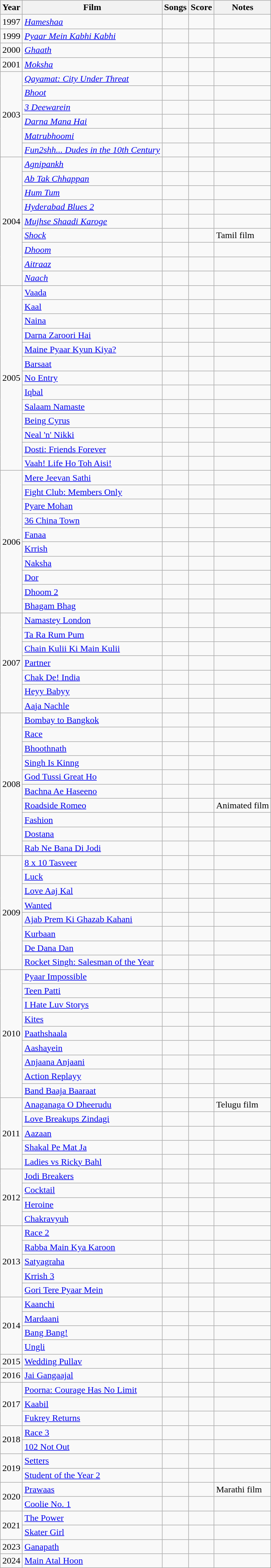<table class="wikitable">
<tr>
<th>Year</th>
<th>Film</th>
<th>Songs</th>
<th>Score</th>
<th>Notes</th>
</tr>
<tr>
<td>1997</td>
<td><em><a href='#'>Hameshaa</a></em></td>
<td></td>
<td></td>
<td></td>
</tr>
<tr>
<td>1999</td>
<td><em><a href='#'>Pyaar Mein Kabhi Kabhi</a></em></td>
<td></td>
<td></td>
<td></td>
</tr>
<tr>
<td>2000</td>
<td><em><a href='#'>Ghaath</a></em></td>
<td></td>
<td></td>
<td></td>
</tr>
<tr>
<td>2001</td>
<td><em><a href='#'>Moksha</a></em></td>
<td></td>
<td></td>
<td></td>
</tr>
<tr>
<td rowspan=6>2003</td>
<td><em><a href='#'>Qayamat: City Under Threat</a></em></td>
<td></td>
<td></td>
<td></td>
</tr>
<tr>
<td><em><a href='#'>Bhoot</a></em></td>
<td></td>
<td></td>
<td></td>
</tr>
<tr>
<td><em><a href='#'>3 Deewarein</a></em></td>
<td></td>
<td></td>
<td></td>
</tr>
<tr>
<td><em><a href='#'>Darna Mana Hai</a></em></td>
<td></td>
<td></td>
<td></td>
</tr>
<tr>
<td><em><a href='#'>Matrubhoomi</a></em></td>
<td></td>
<td></td>
<td></td>
</tr>
<tr>
<td><em><a href='#'>Fun2shh... Dudes in the 10th Century</a></em></td>
<td></td>
<td></td>
<td></td>
</tr>
<tr>
<td rowspan=9>2004</td>
<td><em><a href='#'>Agnipankh</a></em></td>
<td></td>
<td></td>
<td></td>
</tr>
<tr>
<td><em><a href='#'>Ab Tak Chhappan</a></em></td>
<td></td>
<td></td>
<td></td>
</tr>
<tr>
<td><em><a href='#'>Hum Tum</a></em></td>
<td></td>
<td></td>
<td></td>
</tr>
<tr>
<td><em><a href='#'>Hyderabad Blues 2</a></em></td>
<td></td>
<td></td>
<td></td>
</tr>
<tr>
<td><em><a href='#'>Mujhse Shaadi Karoge</a></em></td>
<td></td>
<td></td>
<td></td>
</tr>
<tr>
<td><em><a href='#'>Shock</a></em></td>
<td></td>
<td></td>
<td>Tamil film</td>
</tr>
<tr>
<td><em><a href='#'>Dhoom</a></em></td>
<td></td>
<td></td>
<td></td>
</tr>
<tr>
<td><em><a href='#'>Aitraaz</a></em></td>
<td></td>
<td></td>
<td></td>
</tr>
<tr>
<td><em><a href='#'>Naach</a><strong></td>
<td></td>
<td></td>
<td></td>
</tr>
<tr>
<td rowspan="13">2005</td>
<td><a href='#'></em>Vaada<em></a></td>
<td></td>
<td></td>
<td></td>
</tr>
<tr>
<td></em><a href='#'>Kaal</a><em></td>
<td></td>
<td></td>
<td></td>
</tr>
<tr>
<td></em><a href='#'>Naina</a><em></td>
<td></td>
<td></td>
<td></td>
</tr>
<tr>
<td><a href='#'></em>Darna Zaroori Hai<em></a></td>
<td></td>
<td></td>
<td></td>
</tr>
<tr>
<td></em><a href='#'>Maine Pyaar Kyun Kiya?</a><em></td>
<td></td>
<td></td>
<td></td>
</tr>
<tr>
<td></em><a href='#'>Barsaat</a><em></td>
<td></td>
<td></td>
<td></td>
</tr>
<tr>
<td></em><a href='#'>No Entry</a><em></td>
<td></td>
<td></td>
<td></td>
</tr>
<tr>
<td></em><a href='#'>Iqbal</a><em></td>
<td></td>
<td></td>
<td></td>
</tr>
<tr>
<td></em><a href='#'>Salaam Namaste</a><em></td>
<td></td>
<td></td>
<td></td>
</tr>
<tr>
<td></em><a href='#'>Being Cyrus</a><em></td>
<td></td>
<td></td>
<td></td>
</tr>
<tr>
<td></em><a href='#'>Neal 'n' Nikki</a><em></td>
<td></td>
<td></td>
<td></td>
</tr>
<tr>
<td></em><a href='#'>Dosti: Friends Forever</a><em></td>
<td></td>
<td></td>
<td></td>
</tr>
<tr>
<td></em><a href='#'>Vaah! Life Ho Toh Aisi!</a><em></td>
<td></td>
<td></td>
<td></td>
</tr>
<tr>
<td rowspan=10>2006</td>
<td></em><a href='#'>Mere Jeevan Sathi</a><em></td>
<td></td>
<td></td>
<td></td>
</tr>
<tr>
<td></em><a href='#'>Fight Club: Members Only</a><em></td>
<td></td>
<td></td>
<td></td>
</tr>
<tr>
<td></em><a href='#'>Pyare Mohan</a><em></td>
<td></td>
<td></td>
<td></td>
</tr>
<tr>
<td></em><a href='#'>36 China Town</a><em></td>
<td></td>
<td></td>
<td></td>
</tr>
<tr>
<td></em><a href='#'>Fanaa</a><em></td>
<td></td>
<td></td>
<td></td>
</tr>
<tr>
<td></em><a href='#'>Krrish</a><em></td>
<td></td>
<td></td>
<td></td>
</tr>
<tr>
<td></em><a href='#'>Naksha</a><em></td>
<td></td>
<td></td>
<td></td>
</tr>
<tr>
<td></em><a href='#'>Dor</a><em></td>
<td></td>
<td></td>
<td></td>
</tr>
<tr>
<td></em><a href='#'>Dhoom 2</a><em></td>
<td></td>
<td></td>
<td></td>
</tr>
<tr>
<td></em><a href='#'>Bhagam Bhag</a><em></td>
<td></td>
<td></td>
<td></td>
</tr>
<tr>
<td rowspan=7>2007</td>
<td></em><a href='#'>Namastey London</a><em></td>
<td></td>
<td></td>
<td></td>
</tr>
<tr>
<td></em><a href='#'>Ta Ra Rum Pum</a><em></td>
<td></td>
<td></td>
<td></td>
</tr>
<tr>
<td></em><a href='#'>Chain Kulii Ki Main Kulii</a><em></td>
<td></td>
<td></td>
<td></td>
</tr>
<tr>
<td></em><a href='#'>Partner</a><em></td>
<td></td>
<td></td>
<td></td>
</tr>
<tr>
<td></em><a href='#'>Chak De! India</a><em></td>
<td></td>
<td></td>
<td></td>
</tr>
<tr>
<td></em><a href='#'>Heyy Babyy</a><em></td>
<td></td>
<td></td>
<td></td>
</tr>
<tr>
<td></em><a href='#'>Aaja Nachle</a><em></td>
<td></td>
<td></td>
<td></td>
</tr>
<tr>
<td rowspan="10">2008</td>
<td></em><a href='#'>Bombay to Bangkok</a><em></td>
<td></td>
<td></td>
<td></td>
</tr>
<tr>
<td></em><a href='#'>Race</a><em></td>
<td></td>
<td></td>
<td></td>
</tr>
<tr>
<td></em><a href='#'>Bhoothnath</a><em></td>
<td></td>
<td></td>
<td></td>
</tr>
<tr>
<td></em><a href='#'>Singh Is Kinng</a><em></td>
<td></td>
<td></td>
<td></td>
</tr>
<tr>
<td></em><a href='#'>God Tussi Great Ho</a><em></td>
<td></td>
<td></td>
<td></td>
</tr>
<tr>
<td></em><a href='#'>Bachna Ae Haseeno</a><em></td>
<td></td>
<td></td>
<td></td>
</tr>
<tr>
<td></em><a href='#'>Roadside Romeo</a><em></td>
<td></td>
<td></td>
<td>Animated film</td>
</tr>
<tr>
<td></em><a href='#'>Fashion</a><em></td>
<td></td>
<td></td>
<td></td>
</tr>
<tr>
<td></em><a href='#'>Dostana</a><em></td>
<td></td>
<td></td>
<td></td>
</tr>
<tr>
<td></em><a href='#'>Rab Ne Bana Di Jodi</a><em></td>
<td></td>
<td></td>
<td></td>
</tr>
<tr>
<td rowspan="8">2009</td>
<td></em><a href='#'>8 x 10 Tasveer</a><em></td>
<td></td>
<td></td>
<td></td>
</tr>
<tr>
<td></em><a href='#'>Luck</a><em></td>
<td></td>
<td></td>
<td></td>
</tr>
<tr>
<td></em><a href='#'>Love Aaj Kal</a><em></td>
<td></td>
<td></td>
<td></td>
</tr>
<tr>
<td></em><a href='#'>Wanted</a><em></td>
<td></td>
<td></td>
<td></td>
</tr>
<tr>
<td></em><a href='#'>Ajab Prem Ki Ghazab Kahani</a><em></td>
<td></td>
<td></td>
<td></td>
</tr>
<tr>
<td></em><a href='#'>Kurbaan</a><em></td>
<td></td>
<td></td>
<td></td>
</tr>
<tr>
<td></em><a href='#'>De Dana Dan</a><em></td>
<td></td>
<td></td>
<td></td>
</tr>
<tr>
<td></em><a href='#'>Rocket Singh: Salesman of the Year</a><em></td>
<td></td>
<td></td>
<td></td>
</tr>
<tr>
<td rowspan=9>2010</td>
<td></em><a href='#'>Pyaar Impossible</a><em></td>
<td></td>
<td></td>
<td></td>
</tr>
<tr>
<td></em><a href='#'>Teen Patti</a><em></td>
<td></td>
<td></td>
<td></td>
</tr>
<tr>
<td></em><a href='#'>I Hate Luv Storys</a><em></td>
<td></td>
<td></td>
<td></td>
</tr>
<tr>
<td></em><a href='#'>Kites</a><em></td>
<td></td>
<td></td>
<td></td>
</tr>
<tr>
<td></em><a href='#'>Paathshaala</a><em></td>
<td></td>
<td></td>
<td></td>
</tr>
<tr>
<td></em><a href='#'>Aashayein</a><em></td>
<td></td>
<td></td>
<td></td>
</tr>
<tr>
<td></em><a href='#'>Anjaana Anjaani</a><em></td>
<td></td>
<td></td>
<td></td>
</tr>
<tr>
<td></em><a href='#'>Action Replayy</a><em></td>
<td></td>
<td></td>
<td></td>
</tr>
<tr>
<td></em><a href='#'>Band Baaja Baaraat</a><em></td>
<td></td>
<td></td>
<td></td>
</tr>
<tr>
<td rowspan=5>2011</td>
<td></em><a href='#'>Anaganaga O Dheerudu</a><em></td>
<td></td>
<td></td>
<td>Telugu film</td>
</tr>
<tr>
<td></em><a href='#'>Love Breakups Zindagi</a><em></td>
<td></td>
<td></td>
<td></td>
</tr>
<tr>
<td></em><a href='#'>Aazaan</a><em></td>
<td></td>
<td></td>
<td></td>
</tr>
<tr>
<td></em><a href='#'>Shakal Pe Mat Ja</a><em></td>
<td></td>
<td></td>
<td></td>
</tr>
<tr>
<td></em><a href='#'>Ladies vs Ricky Bahl</a><em></td>
<td></td>
<td></td>
<td></td>
</tr>
<tr>
<td rowspan="4">2012</td>
<td></em><a href='#'>Jodi Breakers</a><em></td>
<td></td>
<td></td>
<td></td>
</tr>
<tr>
<td></em><a href='#'>Cocktail</a><em></td>
<td></td>
<td></td>
<td></td>
</tr>
<tr>
<td></em><a href='#'>Heroine</a><em></td>
<td></td>
<td></td>
<td></td>
</tr>
<tr>
<td></em><a href='#'>Chakravyuh</a><em></td>
<td></td>
<td></td>
<td></td>
</tr>
<tr>
<td rowspan="5">2013</td>
<td></em><a href='#'>Race 2</a><em></td>
<td></td>
<td></td>
<td></td>
</tr>
<tr>
<td></em><a href='#'>Rabba Main Kya Karoon</a><em></td>
<td></td>
<td></td>
<td></td>
</tr>
<tr>
<td></em><a href='#'>Satyagraha</a><em></td>
<td></td>
<td></td>
<td></td>
</tr>
<tr>
<td></em><a href='#'>Krrish 3</a><em></td>
<td></td>
<td></td>
<td></td>
</tr>
<tr>
<td></em><a href='#'>Gori Tere Pyaar Mein</a><em></td>
<td></td>
<td></td>
<td></td>
</tr>
<tr>
<td rowspan=4>2014</td>
<td></em><a href='#'>Kaanchi</a><em></td>
<td></td>
<td></td>
<td></td>
</tr>
<tr>
<td></em><a href='#'>Mardaani</a><em></td>
<td></td>
<td></td>
<td></td>
</tr>
<tr>
<td></em><a href='#'>Bang Bang!</a><em></td>
<td></td>
<td></td>
<td></td>
</tr>
<tr>
<td></em><a href='#'>Ungli</a><em></td>
<td></td>
<td></td>
<td></td>
</tr>
<tr>
<td>2015</td>
<td></em><a href='#'>Wedding Pullav</a><em></td>
<td></td>
<td></td>
<td></td>
</tr>
<tr>
<td>2016</td>
<td></em><a href='#'>Jai Gangaajal</a><em></td>
<td></td>
<td></td>
<td></td>
</tr>
<tr>
<td rowspan=3>2017</td>
<td></em><a href='#'>Poorna: Courage Has No Limit</a><em></td>
<td></td>
<td></td>
<td></td>
</tr>
<tr>
<td></em><a href='#'>Kaabil</a><em></td>
<td></td>
<td></td>
<td></td>
</tr>
<tr>
<td></em><a href='#'>Fukrey Returns</a><em></td>
<td></td>
<td></td>
<td></td>
</tr>
<tr>
<td rowspan=2>2018</td>
<td></em><a href='#'>Race 3</a><em></td>
<td></td>
<td></td>
<td></td>
</tr>
<tr>
<td></em><a href='#'>102 Not Out</a><em></td>
<td></td>
<td></td>
<td></td>
</tr>
<tr>
<td rowspan=2>2019</td>
<td></em><a href='#'>Setters</a><em></td>
<td></td>
<td></td>
<td></td>
</tr>
<tr>
<td></em><a href='#'>Student of the Year 2</a><em></td>
<td></td>
<td></td>
<td></td>
</tr>
<tr>
<td rowspan=2>2020</td>
<td></em><a href='#'>Prawaas</a><em></td>
<td></td>
<td></td>
<td>Marathi film</td>
</tr>
<tr>
<td></em><a href='#'>Coolie No. 1</a><em></td>
<td></td>
<td></td>
<td></td>
</tr>
<tr>
<td rowspan=2>2021</td>
<td></em><a href='#'>The Power</a><em></td>
<td></td>
<td></td>
<td></td>
</tr>
<tr>
<td></em><a href='#'>Skater Girl</a><em></td>
<td></td>
<td></td>
<td></td>
</tr>
<tr>
<td>2023</td>
<td></em><a href='#'>Ganapath</a><em></td>
<td></td>
<td></td>
<td></td>
</tr>
<tr>
<td>2024</td>
<td></em><a href='#'>Main Atal Hoon</a><em></td>
<td></td>
<td></td>
<td></td>
</tr>
</table>
